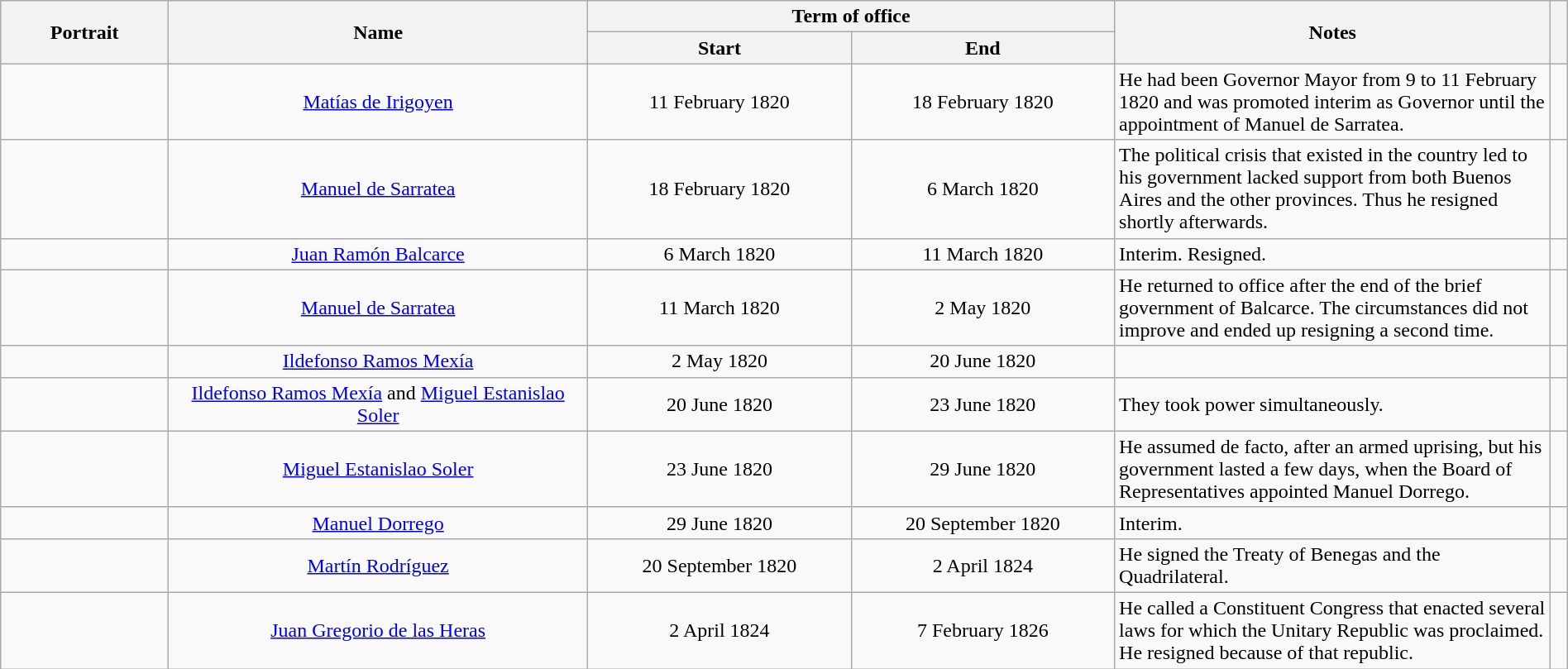<table class="wikitable" width="100%" style="text-align: center;">
<tr>
<th rowspan=2 width="10%">Portrait</th>
<th rowspan=2 width="25%">Name<br></th>
<th colspan=2 width="31.4%">Term of office</th>
<th rowspan=2 width="26%">Notes<br></th>
<th rowspan=2 width="1%"></th>
</tr>
<tr>
<th>Start</th>
<th>End</th>
</tr>
<tr>
<td></td>
<td><a href='#'>Matías de Irigoyen</a><br></td>
<td>11 February 1820</td>
<td>18 February 1820</td>
<td align=left>He had been Governor Mayor from 9 to 11 February 1820 and was promoted interim as Governor until the appointment of Manuel de Sarratea.</td>
<td></td>
</tr>
<tr>
<td></td>
<td><a href='#'>Manuel de Sarratea</a><br></td>
<td>18 February 1820</td>
<td>6 March 1820</td>
<td align=left>The political crisis that existed in the country led to his government lacked support from both Buenos Aires and the other provinces. Thus he resigned shortly afterwards.</td>
<td></td>
</tr>
<tr>
<td></td>
<td><a href='#'>Juan Ramón Balcarce</a><br></td>
<td>6 March 1820</td>
<td>11 March 1820</td>
<td align=left>Interim. Resigned.</td>
<td></td>
</tr>
<tr>
<td></td>
<td><a href='#'>Manuel de Sarratea</a><br></td>
<td>11 March 1820</td>
<td>2 May 1820</td>
<td align=left>He returned to office after the end of the brief government of Balcarce. The circumstances did not improve and ended up resigning a second time.</td>
<td></td>
</tr>
<tr>
<td></td>
<td><a href='#'>Ildefonso Ramos Mexía</a><br></td>
<td>2 May 1820</td>
<td>20 June 1820</td>
<td align=left></td>
<td></td>
</tr>
<tr>
<td></td>
<td><a href='#'>Ildefonso Ramos Mexía</a> and <a href='#'>Miguel Estanislao Soler</a></td>
<td>20 June 1820</td>
<td>23 June 1820</td>
<td align=left>They took power simultaneously.</td>
<td></td>
</tr>
<tr>
<td></td>
<td><a href='#'>Miguel Estanislao Soler</a><br></td>
<td>23 June 1820</td>
<td>29 June 1820</td>
<td align=left>He assumed de facto, after an armed uprising, but his government lasted a few days, when the Board of Representatives appointed Manuel Dorrego.</td>
<td></td>
</tr>
<tr>
<td></td>
<td><a href='#'>Manuel Dorrego</a><br></td>
<td>29 June 1820</td>
<td>20 September 1820</td>
<td align=left>Interim.</td>
<td></td>
</tr>
<tr>
<td></td>
<td><a href='#'>Martín Rodríguez</a><br></td>
<td>20 September 1820</td>
<td>2 April 1824</td>
<td align=left>He signed the Treaty of Benegas and the Quadrilateral.</td>
<td></td>
</tr>
<tr>
<td></td>
<td><a href='#'>Juan Gregorio de las Heras</a><br></td>
<td>2 April 1824</td>
<td>7 February 1826</td>
<td align=left>He called a Constituent Congress that enacted several laws for which the Unitary Republic was proclaimed. He resigned because of that republic.</td>
<td></td>
</tr>
</table>
